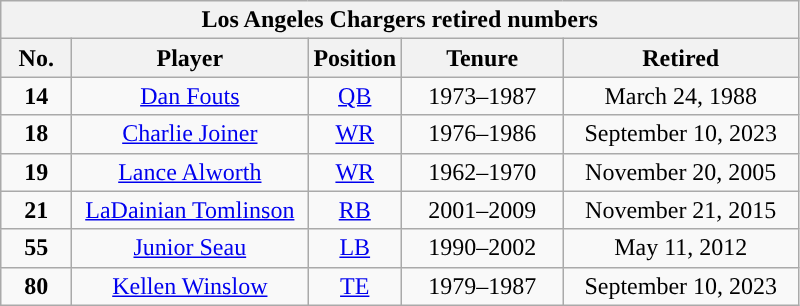<table class="wikitable" style="text-align:center">
<tr>
<th colspan=5>Los Angeles Chargers retired numbers</th>
</tr>
<tr>
<th scope="col" style="width:40px; ">No.</th>
<th scope="col" style="width:150px; ">Player</th>
<th scope="col" style="width:40px; ">Position</th>
<th scope="col" style="width:100px; ">Tenure</th>
<th scope="col" style="width:150px; ">Retired</th>
</tr>
<tr>
<td><strong>14</strong></td>
<td><a href='#'>Dan Fouts</a></td>
<td><a href='#'>QB</a></td>
<td>1973–1987</td>
<td>March 24, 1988</td>
</tr>
<tr>
<td><strong>18</strong></td>
<td><a href='#'>Charlie Joiner</a></td>
<td><a href='#'>WR</a></td>
<td>1976–1986</td>
<td>September 10, 2023</td>
</tr>
<tr>
<td><strong>19</strong></td>
<td><a href='#'>Lance Alworth</a></td>
<td><a href='#'>WR</a></td>
<td>1962–1970</td>
<td>November 20, 2005</td>
</tr>
<tr>
<td><strong>21</strong></td>
<td><a href='#'>LaDainian Tomlinson</a></td>
<td><a href='#'>RB</a></td>
<td>2001–2009</td>
<td>November 21, 2015</td>
</tr>
<tr>
<td><strong>55</strong></td>
<td><a href='#'>Junior Seau</a></td>
<td><a href='#'>LB</a></td>
<td>1990–2002</td>
<td>May 11, 2012</td>
</tr>
<tr>
<td><strong>80</strong></td>
<td><a href='#'>Kellen Winslow</a></td>
<td><a href='#'>TE</a></td>
<td>1979–1987</td>
<td>September 10, 2023</td>
</tr>
</table>
